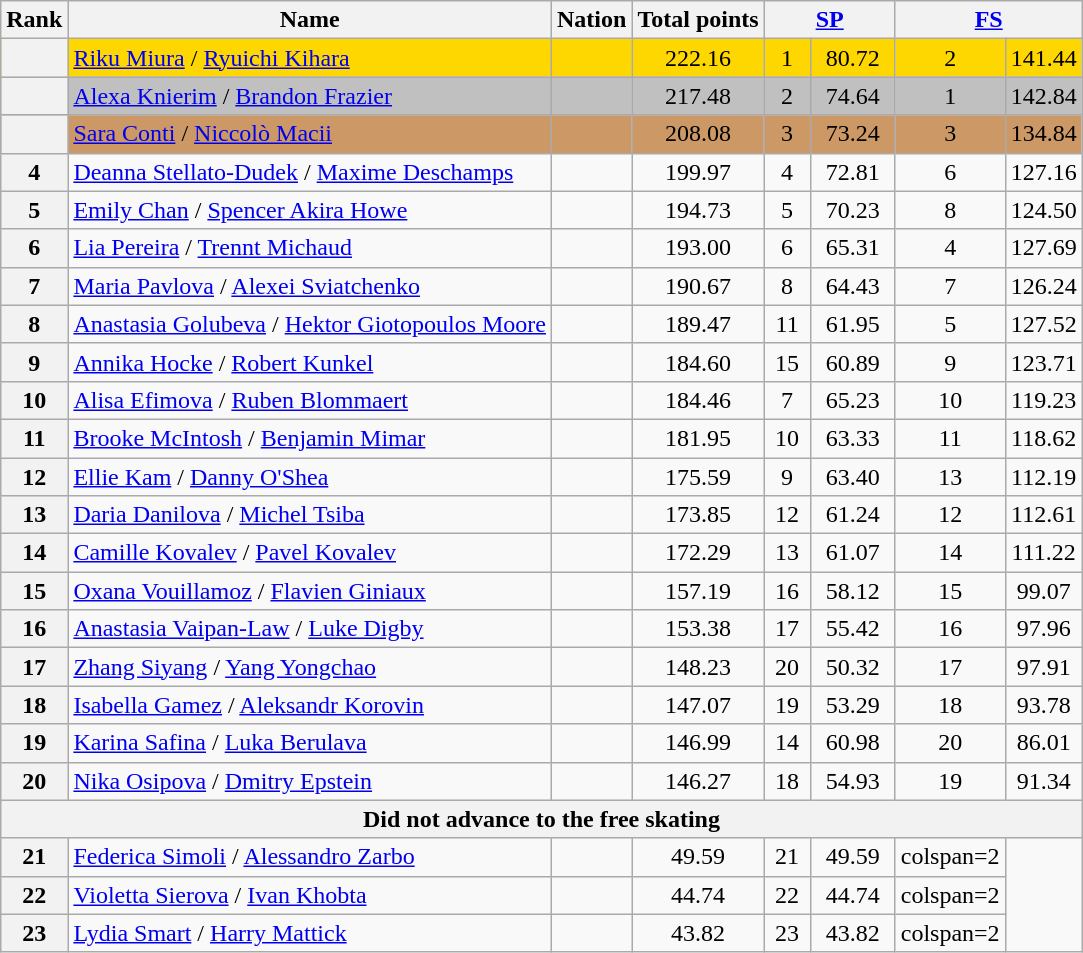<table class="wikitable sortable" style="text-align:center">
<tr>
<th scope="col">Rank</th>
<th scope="col">Name</th>
<th scope="col">Nation</th>
<th scope="col">Total points</th>
<th colspan="2" width="80px"><a href='#'>SP</a></th>
<th colspan="2" width="80px"><a href='#'>FS</a></th>
</tr>
<tr bgcolor="gold">
<th scope="row"></th>
<td style="text-align:left"><a href='#'>Riku Miura</a> / <a href='#'>Ryuichi Kihara</a></td>
<td style="text-align:left"></td>
<td align="center">222.16</td>
<td align="center">1</td>
<td align="center">80.72</td>
<td align="center">2</td>
<td align="center">141.44</td>
</tr>
<tr bgcolor="silver">
<th scope="row"></th>
<td style="text-align:left"><a href='#'>Alexa Knierim</a> / <a href='#'>Brandon Frazier</a></td>
<td style="text-align:left"></td>
<td align="center">217.48</td>
<td align="center">2</td>
<td align="center">74.64</td>
<td align="center">1</td>
<td align="center">142.84</td>
</tr>
<tr bgcolor="#cc9966">
<th scope="row"></th>
<td style="text-align:left"><a href='#'>Sara Conti</a> / <a href='#'>Niccolò Macii</a></td>
<td style="text-align:left"></td>
<td align="center">208.08</td>
<td align="center">3</td>
<td align="center">73.24</td>
<td align="center">3</td>
<td align="center">134.84</td>
</tr>
<tr>
<th scope="row">4</th>
<td style="text-align:left"><a href='#'>Deanna Stellato-Dudek</a> / <a href='#'>Maxime Deschamps</a></td>
<td style="text-align:left"></td>
<td align="center">199.97</td>
<td align="center">4</td>
<td align="center">72.81</td>
<td align="center">6</td>
<td align="center">127.16</td>
</tr>
<tr>
<th scope="row">5</th>
<td style="text-align:left"><a href='#'>Emily Chan</a> / <a href='#'>Spencer Akira Howe</a></td>
<td style="text-align:left"></td>
<td align="center">194.73</td>
<td align="center">5</td>
<td align="center">70.23</td>
<td align="center">8</td>
<td align="center">124.50</td>
</tr>
<tr>
<th scope="row">6</th>
<td style="text-align:left"><a href='#'>Lia Pereira</a> / <a href='#'>Trennt Michaud</a></td>
<td style="text-align:left"></td>
<td align="center">193.00</td>
<td align="center">6</td>
<td align="center">65.31</td>
<td align="center">4</td>
<td align="center">127.69</td>
</tr>
<tr>
<th scope="row">7</th>
<td style="text-align:left"><a href='#'>Maria Pavlova</a> / <a href='#'>Alexei Sviatchenko</a></td>
<td style="text-align:left"></td>
<td align="center">190.67</td>
<td align="center">8</td>
<td align="center">64.43</td>
<td align="center">7</td>
<td align="center">126.24</td>
</tr>
<tr>
<th scope="row">8</th>
<td style="text-align:left"><a href='#'>Anastasia Golubeva</a> / <a href='#'>Hektor Giotopoulos Moore</a></td>
<td style="text-align:left"></td>
<td align="center">189.47</td>
<td align="center">11</td>
<td align="center">61.95</td>
<td align="center">5</td>
<td align="center">127.52</td>
</tr>
<tr>
<th scope="row">9</th>
<td style="text-align:left"><a href='#'>Annika Hocke</a> / <a href='#'>Robert Kunkel</a></td>
<td style="text-align:left"></td>
<td align="center">184.60</td>
<td align="center">15</td>
<td align="center">60.89</td>
<td align="center">9</td>
<td align="center">123.71</td>
</tr>
<tr>
<th scope="row">10</th>
<td style="text-align:left"><a href='#'>Alisa Efimova</a> / <a href='#'>Ruben Blommaert</a></td>
<td style="text-align:left"></td>
<td align="center">184.46</td>
<td align="center">7</td>
<td align="center">65.23</td>
<td align="center">10</td>
<td align="center">119.23</td>
</tr>
<tr>
<th scope="row">11</th>
<td style="text-align:left"><a href='#'>Brooke McIntosh</a> / <a href='#'>Benjamin Mimar</a></td>
<td style="text-align:left"></td>
<td align="center">181.95</td>
<td align="center">10</td>
<td align="center">63.33</td>
<td align="center">11</td>
<td align="center">118.62</td>
</tr>
<tr>
<th scope="row">12</th>
<td style="text-align:left"><a href='#'>Ellie Kam</a> / <a href='#'>Danny O'Shea</a></td>
<td style="text-align:left"></td>
<td align="center">175.59</td>
<td align="center">9</td>
<td align="center">63.40</td>
<td align="center">13</td>
<td align="center">112.19</td>
</tr>
<tr>
<th scope="row">13</th>
<td style="text-align:left"><a href='#'>Daria Danilova</a> / <a href='#'>Michel Tsiba</a></td>
<td style="text-align:left"></td>
<td align="center">173.85</td>
<td align="center">12</td>
<td align="center">61.24</td>
<td align="center">12</td>
<td align="center">112.61</td>
</tr>
<tr>
<th scope="row">14</th>
<td style="text-align:left"><a href='#'>Camille Kovalev</a> / <a href='#'>Pavel Kovalev</a></td>
<td style="text-align:left"></td>
<td align="center">172.29</td>
<td align="center">13</td>
<td align="center">61.07</td>
<td align="center">14</td>
<td align="center">111.22</td>
</tr>
<tr>
<th scope="row">15</th>
<td style="text-align:left"><a href='#'>Oxana Vouillamoz</a> / <a href='#'>Flavien Giniaux</a></td>
<td style="text-align:left"></td>
<td align="center">157.19</td>
<td align="center">16</td>
<td align="center">58.12</td>
<td align="center">15</td>
<td align="center">99.07</td>
</tr>
<tr>
<th scope="row">16</th>
<td style="text-align:left"><a href='#'>Anastasia Vaipan-Law</a> / <a href='#'>Luke Digby</a></td>
<td style="text-align:left"></td>
<td align="center">153.38</td>
<td align="center">17</td>
<td align="center">55.42</td>
<td align="center">16</td>
<td align="center">97.96</td>
</tr>
<tr>
<th scope="row">17</th>
<td style="text-align:left"><a href='#'>Zhang Siyang</a> / <a href='#'>Yang Yongchao</a></td>
<td style="text-align:left"></td>
<td align="center">148.23</td>
<td align="center">20</td>
<td align="center">50.32</td>
<td align="center">17</td>
<td align="center">97.91</td>
</tr>
<tr>
<th scope="row">18</th>
<td style="text-align:left"><a href='#'>Isabella Gamez</a> / <a href='#'>Aleksandr Korovin</a></td>
<td style="text-align:left"></td>
<td align="center">147.07</td>
<td align="center">19</td>
<td align="center">53.29</td>
<td align="center">18</td>
<td align="center">93.78</td>
</tr>
<tr>
<th scope="row">19</th>
<td style="text-align:left"><a href='#'>Karina Safina</a> / <a href='#'>Luka Berulava</a></td>
<td style="text-align:left"></td>
<td align="center">146.99</td>
<td align="center">14</td>
<td align="center">60.98</td>
<td align="center">20</td>
<td align="center">86.01</td>
</tr>
<tr>
<th scope="row">20</th>
<td style="text-align:left"><a href='#'>Nika Osipova</a> / <a href='#'>Dmitry Epstein</a></td>
<td style="text-align:left"></td>
<td align="center">146.27</td>
<td align="center">18</td>
<td align="center">54.93</td>
<td align="center">19</td>
<td align="center">91.34</td>
</tr>
<tr>
<th colspan=8>Did not advance to the free skating</th>
</tr>
<tr>
<th scope="row">21</th>
<td style="text-align:left"><a href='#'>Federica Simoli</a> / <a href='#'>Alessandro Zarbo</a></td>
<td style="text-align:left"></td>
<td align="center">49.59</td>
<td align="center">21</td>
<td align="center">49.59</td>
<td>colspan=2 </td>
</tr>
<tr>
<th scope="row">22</th>
<td style="text-align:left"><a href='#'>Violetta Sierova</a> / <a href='#'>Ivan Khobta</a></td>
<td style="text-align:left"></td>
<td align="center">44.74</td>
<td align="center">22</td>
<td align="center">44.74</td>
<td>colspan=2 </td>
</tr>
<tr>
<th scope="row">23</th>
<td style="text-align:left"><a href='#'>Lydia Smart</a> / <a href='#'>Harry Mattick</a></td>
<td style="text-align:left"></td>
<td align="center">43.82</td>
<td align="center">23</td>
<td align="center">43.82</td>
<td>colspan=2 </td>
</tr>
</table>
